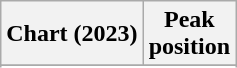<table class="wikitable sortable plainrowheaders" style="text-align:center">
<tr>
<th scope="col">Chart (2023)</th>
<th scope="col">Peak<br>position</th>
</tr>
<tr>
</tr>
<tr>
</tr>
<tr>
</tr>
<tr>
</tr>
<tr>
</tr>
</table>
